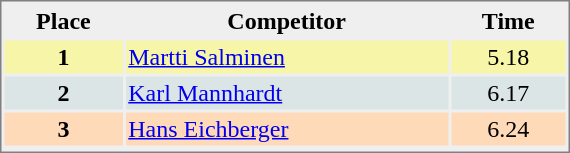<table style="border-style:solid;border-width:1px;border-color:#808080;background-color:#EFEFEF" cellspacing="2" cellpadding="2" width="380px">
<tr bgcolor="#EFEFEF">
<th align=center>Place</th>
<th align=center>Competitor</th>
<th align=center>Time</th>
</tr>
<tr align="center" valign="top" bgcolor="#F7F6A8">
<th>1</th>
<td align="left"> <a href='#'>Martti Salminen</a></td>
<td align="center">5.18</td>
</tr>
<tr align="center" valign="top" bgcolor="#DCE5E5">
<th>2</th>
<td align="left"> <a href='#'>Karl Mannhardt</a></td>
<td align="center">6.17</td>
</tr>
<tr align="center" valign="top" bgcolor="#FFDAB9">
<th>3</th>
<td align="left"> <a href='#'>Hans Eichberger</a></td>
<td align="center">6.24</td>
</tr>
<tr align="center" valign="top" bgcolor="#FFFFFF">
</tr>
</table>
